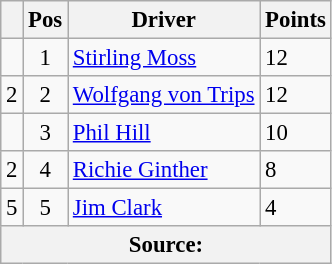<table class="wikitable" style="font-size: 95%;">
<tr>
<th></th>
<th>Pos</th>
<th>Driver</th>
<th>Points</th>
</tr>
<tr>
<td align="left"></td>
<td align="center">1</td>
<td> <a href='#'>Stirling Moss</a></td>
<td align="left">12</td>
</tr>
<tr>
<td align="left"> 2</td>
<td align="center">2</td>
<td> <a href='#'>Wolfgang von Trips</a></td>
<td align="left">12</td>
</tr>
<tr>
<td align="left"></td>
<td align="center">3</td>
<td> <a href='#'>Phil Hill</a></td>
<td align="left">10</td>
</tr>
<tr>
<td align="left"> 2</td>
<td align="center">4</td>
<td> <a href='#'>Richie Ginther</a></td>
<td align="left">8</td>
</tr>
<tr>
<td align="left"> 5</td>
<td align="center">5</td>
<td> <a href='#'>Jim Clark</a></td>
<td align="left">4</td>
</tr>
<tr>
<th colspan=4>Source: </th>
</tr>
</table>
